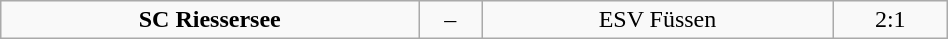<table class="wikitable" width="50%">
<tr align="center">
<td><strong>SC Riessersee</strong></td>
<td>–</td>
<td>ESV Füssen</td>
<td>2:1</td>
</tr>
</table>
